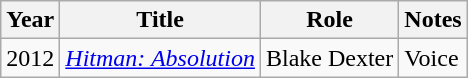<table class="wikitable sortable">
<tr>
<th>Year</th>
<th>Title</th>
<th>Role</th>
<th class="unsortable">Notes</th>
</tr>
<tr>
<td>2012</td>
<td><em><a href='#'>Hitman: Absolution</a></em></td>
<td>Blake Dexter</td>
<td>Voice</td>
</tr>
</table>
